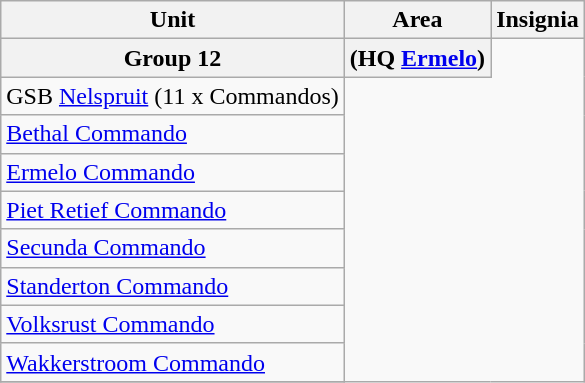<table class="wikitable">
<tr>
<th>Unit</th>
<th>Area</th>
<th>Insignia</th>
</tr>
<tr>
<th>Group 12</th>
<th>(HQ <a href='#'>Ermelo</a>)</th>
</tr>
<tr>
<td>GSB <a href='#'>Nelspruit</a> (11 x Commandos)</td>
</tr>
<tr>
<td><a href='#'>Bethal Commando</a></td>
</tr>
<tr>
<td><a href='#'>Ermelo Commando</a></td>
</tr>
<tr>
<td><a href='#'>Piet Retief Commando</a></td>
</tr>
<tr>
<td><a href='#'>Secunda Commando</a></td>
</tr>
<tr>
<td><a href='#'>Standerton Commando</a></td>
</tr>
<tr>
<td><a href='#'>Volksrust Commando</a></td>
</tr>
<tr>
<td><a href='#'>Wakkerstroom Commando</a></td>
</tr>
<tr>
</tr>
</table>
